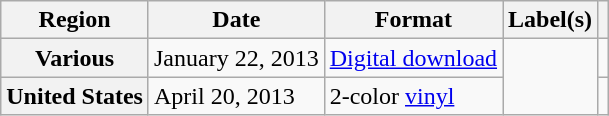<table class="wikitable plainrowheaders">
<tr>
<th scope="col">Region</th>
<th scope="col">Date</th>
<th scope="col">Format</th>
<th scope="col">Label(s)</th>
<th scope="col"></th>
</tr>
<tr>
<th scope="row">Various</th>
<td>January 22, 2013</td>
<td><a href='#'>Digital download</a></td>
<td rowspan="2"></td>
<td></td>
</tr>
<tr>
<th scope="row">United States</th>
<td>April 20, 2013</td>
<td>2-color <a href='#'>vinyl</a></td>
<td></td>
</tr>
</table>
